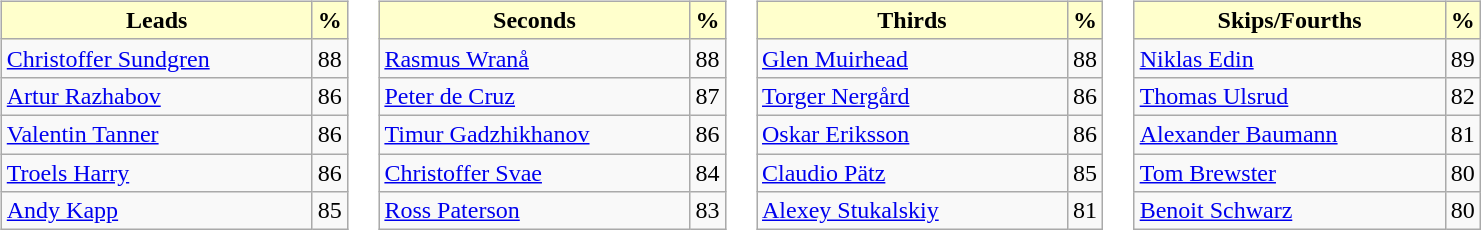<table>
<tr>
<td valign=top><br><table class="wikitable">
<tr>
<th style="background:#ffc; width:200px;">Leads</th>
<th style="background:#ffc;">%</th>
</tr>
<tr>
<td> <a href='#'>Christoffer Sundgren</a></td>
<td>88</td>
</tr>
<tr>
<td> <a href='#'>Artur Razhabov</a></td>
<td>86</td>
</tr>
<tr>
<td> <a href='#'>Valentin Tanner</a></td>
<td>86</td>
</tr>
<tr>
<td> <a href='#'>Troels Harry</a></td>
<td>86</td>
</tr>
<tr>
<td> <a href='#'>Andy Kapp</a></td>
<td>85</td>
</tr>
</table>
</td>
<td valign=top><br><table class="wikitable">
<tr>
<th style="background:#ffc; width:200px;">Seconds</th>
<th style="background:#ffc;">%</th>
</tr>
<tr>
<td> <a href='#'>Rasmus Wranå</a></td>
<td>88</td>
</tr>
<tr>
<td> <a href='#'>Peter de Cruz</a></td>
<td>87</td>
</tr>
<tr>
<td> <a href='#'>Timur Gadzhikhanov</a></td>
<td>86</td>
</tr>
<tr>
<td> <a href='#'>Christoffer Svae</a></td>
<td>84</td>
</tr>
<tr>
<td> <a href='#'>Ross Paterson</a></td>
<td>83</td>
</tr>
</table>
</td>
<td valign=top><br><table class="wikitable">
<tr>
<th style="background:#ffc; width:200px;">Thirds</th>
<th style="background:#ffc;">%</th>
</tr>
<tr>
<td> <a href='#'>Glen Muirhead</a></td>
<td>88</td>
</tr>
<tr>
<td> <a href='#'>Torger Nergård</a></td>
<td>86</td>
</tr>
<tr>
<td> <a href='#'>Oskar Eriksson</a></td>
<td>86</td>
</tr>
<tr>
<td> <a href='#'>Claudio Pätz</a></td>
<td>85</td>
</tr>
<tr>
<td> <a href='#'>Alexey Stukalskiy</a></td>
<td>81</td>
</tr>
</table>
</td>
<td valign=top><br><table class="wikitable">
<tr>
<th style="background:#ffc; width:200px;">Skips/Fourths</th>
<th style="background:#ffc;">%</th>
</tr>
<tr>
<td> <a href='#'>Niklas Edin</a></td>
<td>89</td>
</tr>
<tr>
<td> <a href='#'>Thomas Ulsrud</a></td>
<td>82</td>
</tr>
<tr>
<td> <a href='#'>Alexander Baumann</a></td>
<td>81</td>
</tr>
<tr>
<td> <a href='#'>Tom Brewster</a></td>
<td>80</td>
</tr>
<tr>
<td> <a href='#'>Benoit Schwarz</a></td>
<td>80</td>
</tr>
</table>
</td>
</tr>
</table>
